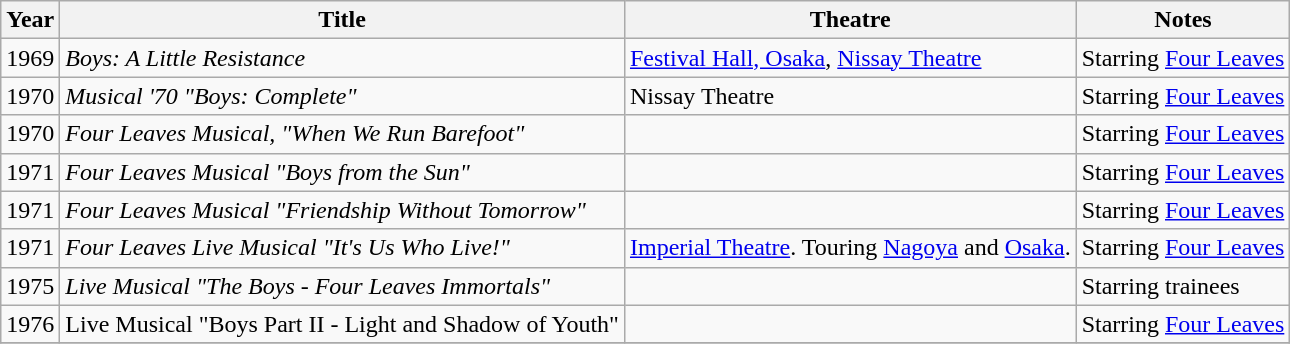<table class="wikitable">
<tr>
<th>Year</th>
<th>Title</th>
<th>Theatre</th>
<th>Notes</th>
</tr>
<tr>
<td>1969</td>
<td><em>Boys: A Little Resistance</em></td>
<td><a href='#'>Festival Hall, Osaka</a>, <a href='#'>Nissay Theatre</a></td>
<td>Starring <a href='#'>Four Leaves</a></td>
</tr>
<tr>
<td>1970</td>
<td><em>Musical '70 "Boys: Complete"</em></td>
<td>Nissay Theatre</td>
<td>Starring <a href='#'>Four Leaves</a></td>
</tr>
<tr>
<td>1970</td>
<td><em>Four Leaves Musical, "When We Run Barefoot"</em></td>
<td></td>
<td>Starring <a href='#'>Four Leaves</a></td>
</tr>
<tr>
<td>1971</td>
<td><em>Four Leaves Musical "Boys from the Sun"</em></td>
<td></td>
<td>Starring <a href='#'>Four Leaves</a></td>
</tr>
<tr>
<td>1971</td>
<td><em>Four Leaves Musical "Friendship Without Tomorrow"</em></td>
<td></td>
<td>Starring <a href='#'>Four Leaves</a></td>
</tr>
<tr>
<td>1971</td>
<td><em>Four Leaves Live Musical "It's Us Who Live!"</em></td>
<td><a href='#'>Imperial Theatre</a>. Touring <a href='#'>Nagoya</a> and <a href='#'>Osaka</a>.</td>
<td>Starring <a href='#'>Four Leaves</a></td>
</tr>
<tr>
<td>1975</td>
<td><em>Live Musical "The Boys - Four Leaves Immortals"</em></td>
<td></td>
<td>Starring trainees</td>
</tr>
<tr>
<td>1976</td>
<td>Live Musical "Boys Part II - Light and Shadow of Youth"</td>
<td></td>
<td>Starring <a href='#'>Four Leaves</a></td>
</tr>
<tr>
</tr>
</table>
